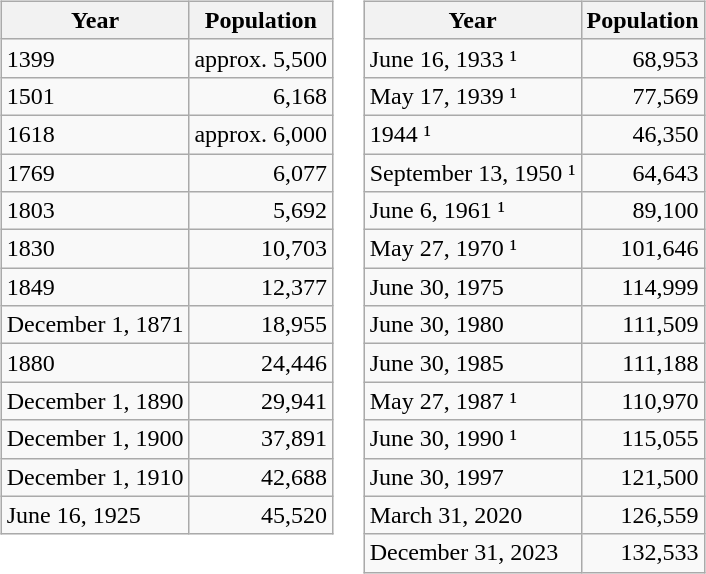<table border="0">
<tr>
<td valign="top"><br><table class="wikitable">
<tr>
<th>Year</th>
<th>Population</th>
</tr>
<tr>
<td>1399</td>
<td align="right">approx. 5,500</td>
</tr>
<tr>
<td>1501</td>
<td align="right">6,168</td>
</tr>
<tr>
<td>1618</td>
<td align="right">approx. 6,000</td>
</tr>
<tr>
<td>1769</td>
<td align="right">6,077</td>
</tr>
<tr>
<td>1803</td>
<td align="right">5,692</td>
</tr>
<tr>
<td>1830</td>
<td align="right">10,703</td>
</tr>
<tr>
<td>1849</td>
<td align="right">12,377</td>
</tr>
<tr>
<td>December 1, 1871</td>
<td align="right">18,955</td>
</tr>
<tr>
<td>1880</td>
<td align="right">24,446</td>
</tr>
<tr>
<td>December 1, 1890</td>
<td align="right">29,941</td>
</tr>
<tr>
<td>December 1, 1900</td>
<td align="right">37,891</td>
</tr>
<tr>
<td>December 1, 1910</td>
<td align="right">42,688</td>
</tr>
<tr>
<td>June 16, 1925</td>
<td align="right">45,520</td>
</tr>
</table>
</td>
<td valign="top"><br><table class="wikitable">
<tr>
<th>Year</th>
<th>Population</th>
</tr>
<tr>
<td>June 16, 1933 ¹</td>
<td align="right">68,953</td>
</tr>
<tr>
<td>May 17, 1939 ¹</td>
<td align="right">77,569</td>
</tr>
<tr>
<td>1944 ¹</td>
<td align="right">46,350</td>
</tr>
<tr>
<td>September 13, 1950 ¹</td>
<td align="right">64,643</td>
</tr>
<tr>
<td>June 6, 1961 ¹</td>
<td align="right">89,100</td>
</tr>
<tr>
<td>May 27, 1970 ¹</td>
<td align="right">101,646</td>
</tr>
<tr>
<td>June 30, 1975</td>
<td align="right">114,999</td>
</tr>
<tr>
<td>June 30, 1980</td>
<td align="right">111,509</td>
</tr>
<tr>
<td>June 30, 1985</td>
<td align="right">111,188</td>
</tr>
<tr>
<td>May 27, 1987 ¹</td>
<td align="right">110,970</td>
</tr>
<tr>
<td>June 30, 1990 ¹</td>
<td align="right">115,055</td>
</tr>
<tr>
<td>June 30, 1997</td>
<td align="right">121,500</td>
</tr>
<tr>
<td>March 31, 2020</td>
<td align="right">126,559</td>
</tr>
<tr>
<td>December 31, 2023</td>
<td align="right">132,533</td>
</tr>
</table>
</td>
<td></td>
</tr>
</table>
